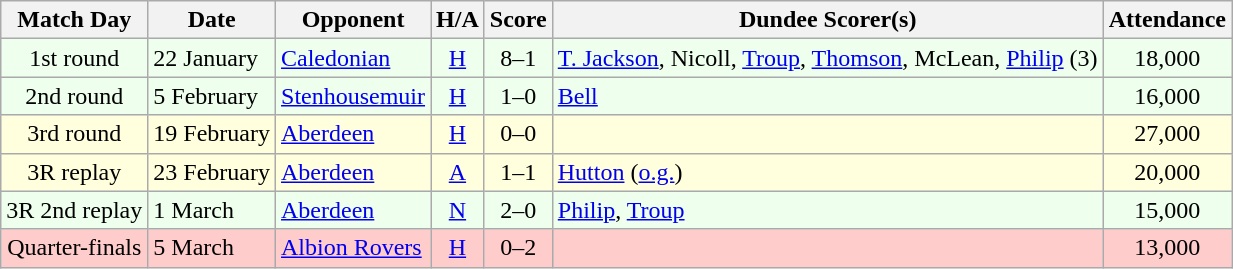<table class="wikitable" style="text-align:center">
<tr>
<th>Match Day</th>
<th>Date</th>
<th>Opponent</th>
<th>H/A</th>
<th>Score</th>
<th>Dundee Scorer(s)</th>
<th>Attendance</th>
</tr>
<tr bgcolor="#EEFFEE">
<td>1st round</td>
<td align="left">22 January</td>
<td align="left"><a href='#'>Caledonian</a></td>
<td><a href='#'>H</a></td>
<td>8–1</td>
<td align="left"><a href='#'>T. Jackson</a>, Nicoll, <a href='#'>Troup</a>, <a href='#'>Thomson</a>, McLean, <a href='#'>Philip</a> (3)</td>
<td>18,000</td>
</tr>
<tr bgcolor="#EEFFEE">
<td>2nd round</td>
<td align="left">5 February</td>
<td align="left"><a href='#'>Stenhousemuir</a></td>
<td><a href='#'>H</a></td>
<td>1–0</td>
<td align="left"><a href='#'>Bell</a></td>
<td>16,000</td>
</tr>
<tr bgcolor="#FFFFDD">
<td>3rd round</td>
<td align="left">19 February</td>
<td align="left"><a href='#'>Aberdeen</a></td>
<td><a href='#'>H</a></td>
<td>0–0</td>
<td align="left"></td>
<td>27,000</td>
</tr>
<tr bgcolor="#FFFFDD">
<td>3R replay</td>
<td align="left">23 February</td>
<td align="left"><a href='#'>Aberdeen</a></td>
<td><a href='#'>A</a></td>
<td>1–1</td>
<td align="left"><a href='#'>Hutton</a> (<a href='#'>o.g.</a>)</td>
<td>20,000</td>
</tr>
<tr bgcolor="#EEFFEE">
<td>3R 2nd replay</td>
<td align="left">1 March</td>
<td align="left"><a href='#'>Aberdeen</a></td>
<td><a href='#'>N</a></td>
<td>2–0</td>
<td align="left"><a href='#'>Philip</a>, <a href='#'>Troup</a></td>
<td>15,000</td>
</tr>
<tr bgcolor="#FFCCCC">
<td>Quarter-finals</td>
<td align="left">5 March</td>
<td align="left"><a href='#'>Albion Rovers</a></td>
<td><a href='#'>H</a></td>
<td>0–2</td>
<td align="left"></td>
<td>13,000</td>
</tr>
</table>
